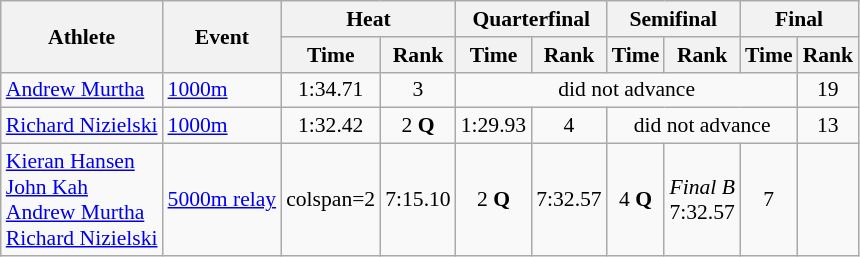<table class="wikitable" style="font-size:90%">
<tr>
<th rowspan="2">Athlete</th>
<th rowspan="2">Event</th>
<th colspan="2">Heat</th>
<th colspan="2">Quarterfinal</th>
<th colspan="2">Semifinal</th>
<th colspan="2">Final</th>
</tr>
<tr>
<th>Time</th>
<th>Rank</th>
<th>Time</th>
<th>Rank</th>
<th>Time</th>
<th>Rank</th>
<th>Time</th>
<th>Rank</th>
</tr>
<tr align="center">
<td align="left"><a href='#'>Andrew Murtha</a></td>
<td align="left"><a href='#'>1000m</a></td>
<td>1:34.71</td>
<td>3</td>
<td colspan=5>did not advance</td>
<td>19</td>
</tr>
<tr align="center">
<td align="left"><a href='#'>Richard Nizielski</a></td>
<td align="left"><a href='#'>1000m</a></td>
<td>1:32.42</td>
<td>2 <strong>Q</strong></td>
<td>1:29.93</td>
<td>4</td>
<td colspan=3>did not advance</td>
<td>13</td>
</tr>
<tr align="center">
<td align="left" rowspan=2><a href='#'>Kieran Hansen</a> <br> <a href='#'>John Kah</a> <br> <a href='#'>Andrew Murtha</a> <br> <a href='#'>Richard Nizielski</a></td>
<td align="left"><a href='#'>5000m relay</a></td>
<td>colspan=2 </td>
<td>7:15.10</td>
<td>2 <strong>Q</strong></td>
<td>7:32.57</td>
<td>4 <strong>Q</strong></td>
<td><em>Final B</em> <br> 7:32.57</td>
<td>7</td>
</tr>
</table>
